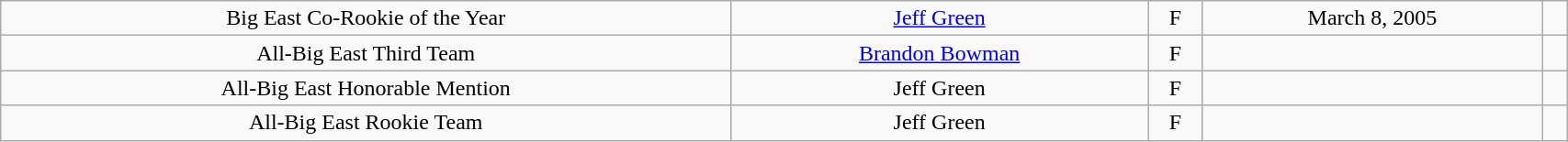<table class="wikitable" style="width: 90%;text-align: center;">
<tr align="center">
<td>Big East Co-Rookie of the Year</td>
<td><a href='#'>Jeff Green</a></td>
<td>F</td>
<td>March 8, 2005</td>
<td></td>
</tr>
<tr align="center">
<td>All-Big East Third Team</td>
<td><a href='#'>Brandon Bowman</a></td>
<td>F</td>
<td></td>
<td></td>
</tr>
<tr align="center">
<td>All-Big East Honorable Mention</td>
<td>Jeff Green</td>
<td>F</td>
<td></td>
<td></td>
</tr>
<tr align="center">
<td>All-Big East Rookie Team</td>
<td>Jeff Green</td>
<td>F</td>
<td></td>
<td></td>
</tr>
</table>
